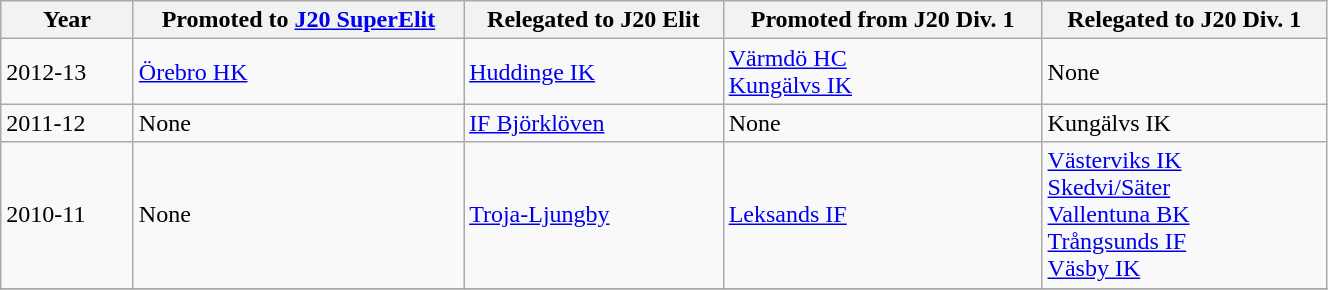<table class="wikitable" width="70%">
<tr>
<th width="10%">Year</th>
<th>Promoted to <a href='#'>J20 SuperElit</a></th>
<th>Relegated to J20 Elit</th>
<th>Promoted from J20 Div. 1</th>
<th>Relegated to J20 Div. 1</th>
</tr>
<tr>
<td>2012-13</td>
<td><a href='#'>Örebro HK</a></td>
<td><a href='#'>Huddinge IK</a></td>
<td><a href='#'>Värmdö HC</a> <br> <a href='#'>Kungälvs IK</a></td>
<td>None</td>
</tr>
<tr>
<td>2011-12</td>
<td>None</td>
<td><a href='#'>IF Björklöven</a></td>
<td>None</td>
<td>Kungälvs IK</td>
</tr>
<tr>
<td>2010-11</td>
<td>None</td>
<td><a href='#'>Troja-Ljungby</a></td>
<td><a href='#'>Leksands IF</a></td>
<td><a href='#'>Västerviks IK</a> <br> <a href='#'>Skedvi/Säter</a> <br> <a href='#'>Vallentuna BK</a> <br> <a href='#'>Trångsunds IF</a><br> <a href='#'>Väsby IK</a></td>
</tr>
<tr>
</tr>
</table>
